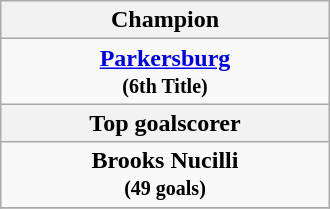<table class="wikitable" style="margin: 0 auto; width: 220px;">
<tr>
<th>Champion</th>
</tr>
<tr>
<td align="center"><strong><a href='#'>Parkersburg</a></strong><br><small><strong>(6th Title)</strong></small></td>
</tr>
<tr>
<th>Top goalscorer</th>
</tr>
<tr>
<td align="center"><strong>Brooks Nucilli </strong><br><small><strong>(49 goals)</strong></small></td>
</tr>
<tr>
</tr>
</table>
